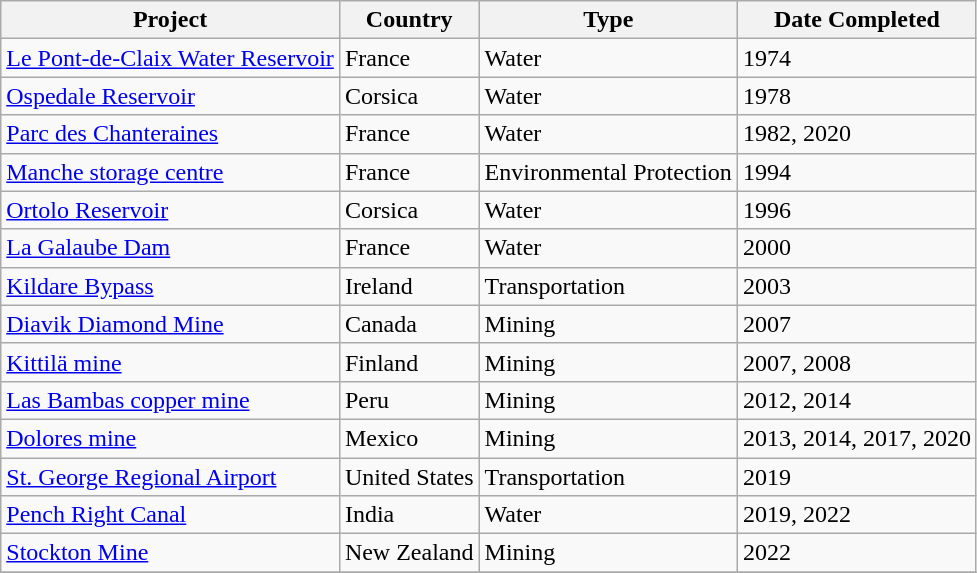<table class="wikitable">
<tr>
<th>Project</th>
<th>Country</th>
<th>Type</th>
<th>Date Completed</th>
</tr>
<tr>
<td><a href='#'>Le Pont-de-Claix Water Reservoir</a></td>
<td>France</td>
<td>Water</td>
<td>1974</td>
</tr>
<tr>
<td><a href='#'>Ospedale Reservoir</a></td>
<td>Corsica</td>
<td>Water</td>
<td>1978</td>
</tr>
<tr>
<td><a href='#'>Parc des Chanteraines</a></td>
<td>France</td>
<td>Water</td>
<td>1982, 2020</td>
</tr>
<tr>
<td><a href='#'>Manche storage centre</a></td>
<td>France</td>
<td>Environmental Protection</td>
<td>1994</td>
</tr>
<tr>
<td><a href='#'>Ortolo Reservoir</a></td>
<td>Corsica</td>
<td>Water</td>
<td>1996</td>
</tr>
<tr>
<td><a href='#'>La Galaube Dam</a></td>
<td>France</td>
<td>Water</td>
<td>2000</td>
</tr>
<tr>
<td><a href='#'>Kildare Bypass</a></td>
<td>Ireland</td>
<td>Transportation</td>
<td>2003</td>
</tr>
<tr>
<td><a href='#'>Diavik Diamond Mine</a></td>
<td>Canada</td>
<td>Mining</td>
<td>2007</td>
</tr>
<tr>
<td><a href='#'>Kittilä mine</a></td>
<td>Finland</td>
<td>Mining</td>
<td>2007, 2008</td>
</tr>
<tr>
<td><a href='#'>Las Bambas copper mine</a></td>
<td>Peru</td>
<td>Mining</td>
<td>2012, 2014</td>
</tr>
<tr>
<td><a href='#'>Dolores mine</a></td>
<td>Mexico</td>
<td>Mining</td>
<td>2013, 2014, 2017, 2020</td>
</tr>
<tr>
<td><a href='#'>St. George Regional Airport</a></td>
<td>United States</td>
<td>Transportation</td>
<td>2019</td>
</tr>
<tr>
<td><a href='#'>Pench Right Canal</a></td>
<td>India</td>
<td>Water</td>
<td>2019, 2022</td>
</tr>
<tr>
<td><a href='#'>Stockton Mine</a></td>
<td>New Zealand</td>
<td>Mining</td>
<td>2022</td>
</tr>
<tr>
</tr>
</table>
